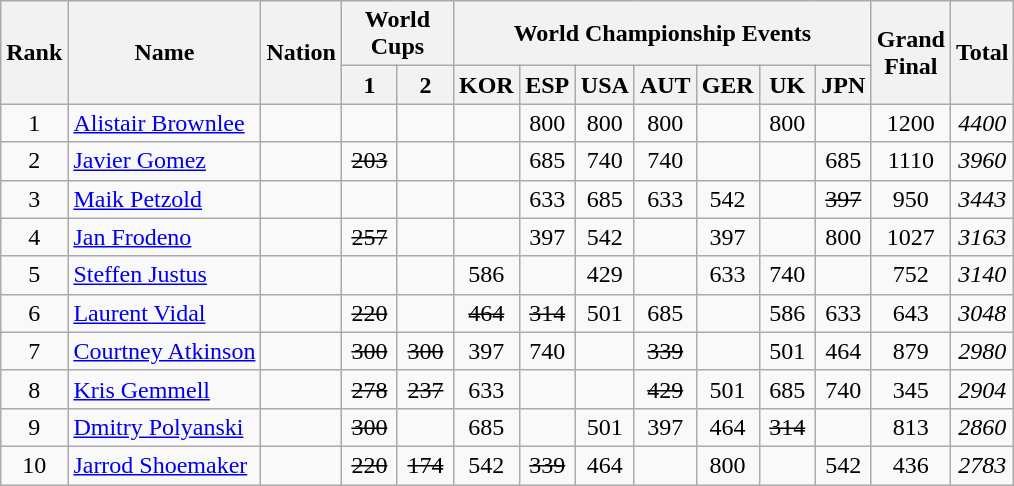<table class="wikitable">
<tr>
<th rowspan="2">Rank</th>
<th rowspan="2">Name</th>
<th rowspan="2">Nation</th>
<th colspan="2">World Cups</th>
<th colspan="7">World Championship Events</th>
<th rowspan="2">Grand<br>Final</th>
<th rowspan="2">Total</th>
</tr>
<tr>
<th width="30em">1</th>
<th width="30em">2</th>
<th width="30em">KOR</th>
<th width="30em">ESP</th>
<th width="30em">USA</th>
<th width="30em">AUT</th>
<th width="30em">GER</th>
<th width="30em">UK</th>
<th width="30em">JPN</th>
</tr>
<tr align="center">
<td>1</td>
<td align="left"><a href='#'>Alistair Brownlee</a></td>
<td align="left"></td>
<td></td>
<td></td>
<td></td>
<td>800</td>
<td>800</td>
<td>800</td>
<td></td>
<td>800</td>
<td></td>
<td>1200</td>
<td><em>4400</em></td>
</tr>
<tr align="center">
<td>2</td>
<td align="left"><a href='#'>Javier Gomez</a></td>
<td align="left"></td>
<td><s>203</s></td>
<td></td>
<td></td>
<td>685</td>
<td>740</td>
<td>740</td>
<td></td>
<td></td>
<td>685</td>
<td>1110</td>
<td><em>3960</em></td>
</tr>
<tr align="center">
<td>3</td>
<td align="left"><a href='#'>Maik Petzold</a></td>
<td align="left"></td>
<td></td>
<td></td>
<td></td>
<td>633</td>
<td>685</td>
<td>633</td>
<td>542</td>
<td></td>
<td><s>397</s></td>
<td>950</td>
<td><em>3443</em></td>
</tr>
<tr align="center">
<td>4</td>
<td align="left"><a href='#'>Jan Frodeno</a></td>
<td align="left"></td>
<td><s>257</s></td>
<td></td>
<td></td>
<td>397</td>
<td>542</td>
<td></td>
<td>397</td>
<td></td>
<td>800</td>
<td>1027</td>
<td><em>3163</em></td>
</tr>
<tr align="center">
<td>5</td>
<td align="left"><a href='#'>Steffen Justus</a></td>
<td align="left"></td>
<td></td>
<td></td>
<td>586</td>
<td></td>
<td>429</td>
<td></td>
<td>633</td>
<td>740</td>
<td></td>
<td>752</td>
<td><em>3140</em></td>
</tr>
<tr align="center">
<td>6</td>
<td align="left"><a href='#'>Laurent Vidal</a></td>
<td align="left"></td>
<td><s>220</s></td>
<td></td>
<td><s>464</s></td>
<td><s>314</s></td>
<td>501</td>
<td>685</td>
<td></td>
<td>586</td>
<td>633</td>
<td>643</td>
<td><em>3048</em></td>
</tr>
<tr align="center">
<td>7</td>
<td align="left"><a href='#'>Courtney Atkinson</a></td>
<td align="left"></td>
<td><s>300</s></td>
<td><s>300</s></td>
<td>397</td>
<td>740</td>
<td></td>
<td><s>339</s></td>
<td></td>
<td>501</td>
<td>464</td>
<td>879</td>
<td><em>2980</em></td>
</tr>
<tr align="center">
<td>8</td>
<td align="left"><a href='#'>Kris Gemmell</a></td>
<td align="left"></td>
<td><s>278</s></td>
<td><s>237</s></td>
<td>633</td>
<td></td>
<td></td>
<td><s>429</s></td>
<td>501</td>
<td>685</td>
<td>740</td>
<td>345</td>
<td><em>2904</em></td>
</tr>
<tr align="center">
<td>9</td>
<td align="left"><a href='#'>Dmitry Polyanski</a></td>
<td align="left"></td>
<td><s>300</s></td>
<td></td>
<td>685</td>
<td></td>
<td>501</td>
<td>397</td>
<td>464</td>
<td><s>314</s></td>
<td></td>
<td>813</td>
<td><em>2860</em></td>
</tr>
<tr align="center">
<td>10</td>
<td align="left"><a href='#'>Jarrod Shoemaker</a></td>
<td align="left"></td>
<td><s>220</s></td>
<td><s>174</s></td>
<td>542</td>
<td><s>339</s></td>
<td>464</td>
<td></td>
<td>800</td>
<td></td>
<td>542</td>
<td>436</td>
<td><em>2783</em></td>
</tr>
</table>
